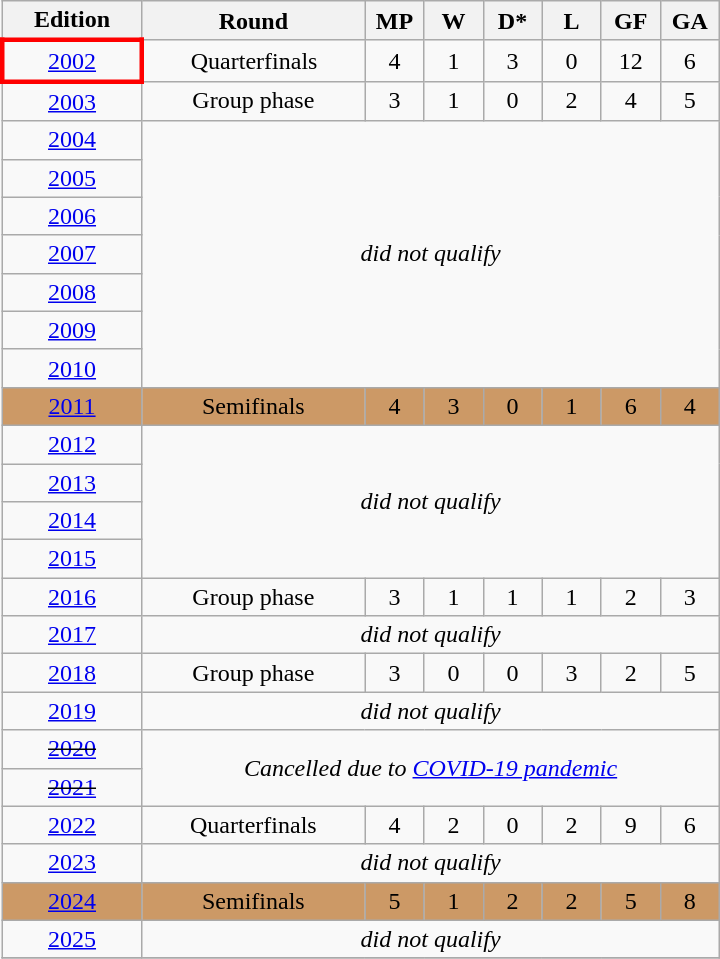<table class="wikitable" style="text-align:center; width:30em;">
<tr>
<th>Edition</th>
<th>Round</th>
<th style="width:2em;">MP</th>
<th style="width:2em;">W</th>
<th style="width:2em;">D*</th>
<th style="width:2em;">L</th>
<th style="width:2em;">GF</th>
<th style="width:2em;">GA</th>
</tr>
<tr>
<td style="border:3px solid red;"> <a href='#'>2002</a></td>
<td>Quarterfinals</td>
<td>4</td>
<td>1</td>
<td>3</td>
<td>0</td>
<td>12</td>
<td>6</td>
</tr>
<tr>
<td> <a href='#'>2003</a></td>
<td>Group phase</td>
<td>3</td>
<td>1</td>
<td>0</td>
<td>2</td>
<td>4</td>
<td>5</td>
</tr>
<tr>
<td> <a href='#'>2004</a></td>
<td colspan=7 rowspan=7><em>did not qualify</em></td>
</tr>
<tr>
<td> <a href='#'>2005</a></td>
</tr>
<tr>
<td> <a href='#'>2006</a></td>
</tr>
<tr>
<td> <a href='#'>2007</a></td>
</tr>
<tr>
<td> <a href='#'>2008</a></td>
</tr>
<tr>
<td> <a href='#'>2009</a></td>
</tr>
<tr>
<td> <a href='#'>2010</a></td>
</tr>
<tr bgcolor="#cc9966">
<td> <a href='#'>2011</a></td>
<td>Semifinals</td>
<td>4</td>
<td>3</td>
<td>0</td>
<td>1</td>
<td>6</td>
<td>4</td>
</tr>
<tr>
<td> <a href='#'>2012</a></td>
<td colspan=7 rowspan=4><em>did not qualify</em></td>
</tr>
<tr>
<td> <a href='#'>2013</a></td>
</tr>
<tr>
<td> <a href='#'>2014</a></td>
</tr>
<tr>
<td> <a href='#'>2015</a></td>
</tr>
<tr>
<td> <a href='#'>2016</a></td>
<td>Group phase</td>
<td>3</td>
<td>1</td>
<td>1</td>
<td>1</td>
<td>2</td>
<td>3</td>
</tr>
<tr>
<td> <a href='#'>2017</a></td>
<td colspan=7><em>did not qualify</em></td>
</tr>
<tr>
<td> <a href='#'>2018</a></td>
<td>Group phase</td>
<td>3</td>
<td>0</td>
<td>0</td>
<td>3</td>
<td>2</td>
<td>5</td>
</tr>
<tr>
<td> <a href='#'>2019</a></td>
<td colspan=7><em>did not qualify</em></td>
</tr>
<tr>
<td> <s><a href='#'>2020</a></s></td>
<td rowspan=2 colspan=8><em>Cancelled due to <a href='#'>COVID-19 pandemic</a></em></td>
</tr>
<tr>
<td> <s><a href='#'>2021</a></s></td>
</tr>
<tr>
<td> <a href='#'>2022</a></td>
<td>Quarterfinals</td>
<td>4</td>
<td>2</td>
<td>0</td>
<td>2</td>
<td>9</td>
<td>6</td>
</tr>
<tr>
<td> <a href='#'>2023</a></td>
<td colspan=7><em>did not qualify</em></td>
</tr>
<tr bgcolor="#cc9966">
<td> <a href='#'>2024</a></td>
<td>Semifinals</td>
<td>5</td>
<td>1</td>
<td>2</td>
<td>2</td>
<td>5</td>
<td>8</td>
</tr>
<tr>
<td> <a href='#'>2025</a></td>
<td colspan=7><em>did not qualify</em></td>
</tr>
<tr>
</tr>
</table>
